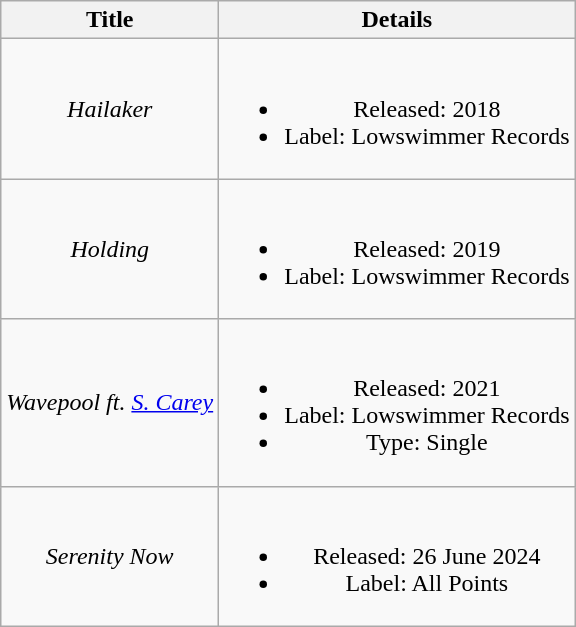<table class="wikitable plainrowheaders" style="text-align:center;">
<tr>
<th rowspan="1" scope="col">Title</th>
<th rowspan="1" scope="col">Details</th>
</tr>
<tr>
<td scope = "row"><em>Hailaker</em></td>
<td><br><ul><li>Released: 2018</li><li>Label: Lowswimmer Records</li></ul></td>
</tr>
<tr>
<td scope = "row"><em>Holding</em></td>
<td><br><ul><li>Released: 2019</li><li>Label: Lowswimmer Records</li></ul></td>
</tr>
<tr>
<td scope = "row"><em>Wavepool ft. <a href='#'>S. Carey</a></em></td>
<td><br><ul><li>Released: 2021</li><li>Label: Lowswimmer Records</li><li>Type: Single</li></ul></td>
</tr>
<tr>
<td scope = "row"><em>Serenity Now</em></td>
<td><br><ul><li>Released: 26 June 2024</li><li>Label: All Points</li></ul></td>
</tr>
</table>
